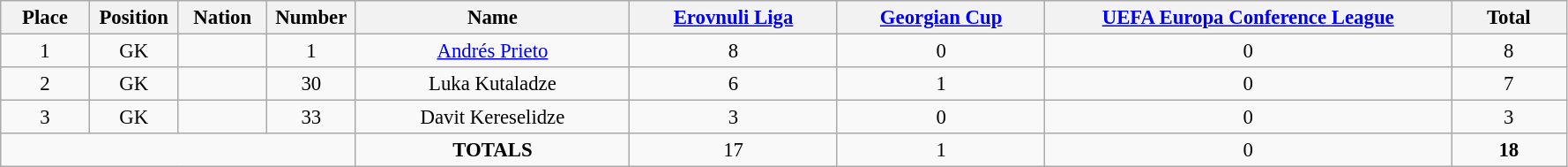<table class="wikitable" style="font-size: 95%; text-align: center;">
<tr>
<th width=60>Place</th>
<th width=60>Position</th>
<th width=60>Nation</th>
<th width=60>Number</th>
<th width=200>Name</th>
<th width=150><a href='#'>Erovnuli Liga</a></th>
<th width=150><a href='#'>Georgian Cup</a></th>
<th width=300><a href='#'>UEFA Europa Conference League</a></th>
<th width=80>Total</th>
</tr>
<tr>
<td>1</td>
<td>GK</td>
<td></td>
<td>1</td>
<td><a href='#'>Andrés Prieto</a></td>
<td>8</td>
<td>0</td>
<td>0</td>
<td>8</td>
</tr>
<tr>
<td>2</td>
<td>GK</td>
<td></td>
<td>30</td>
<td>Luka Kutaladze</td>
<td>6</td>
<td>1</td>
<td>0</td>
<td>7</td>
</tr>
<tr>
<td>3</td>
<td>GK</td>
<td></td>
<td>33</td>
<td>Davit Kereselidze</td>
<td>3</td>
<td>0</td>
<td>0</td>
<td>3</td>
</tr>
<tr>
<td colspan="4"></td>
<td><strong>TOTALS</strong></td>
<td>17</td>
<td>1</td>
<td>0</td>
<td><strong>18</strong></td>
</tr>
</table>
